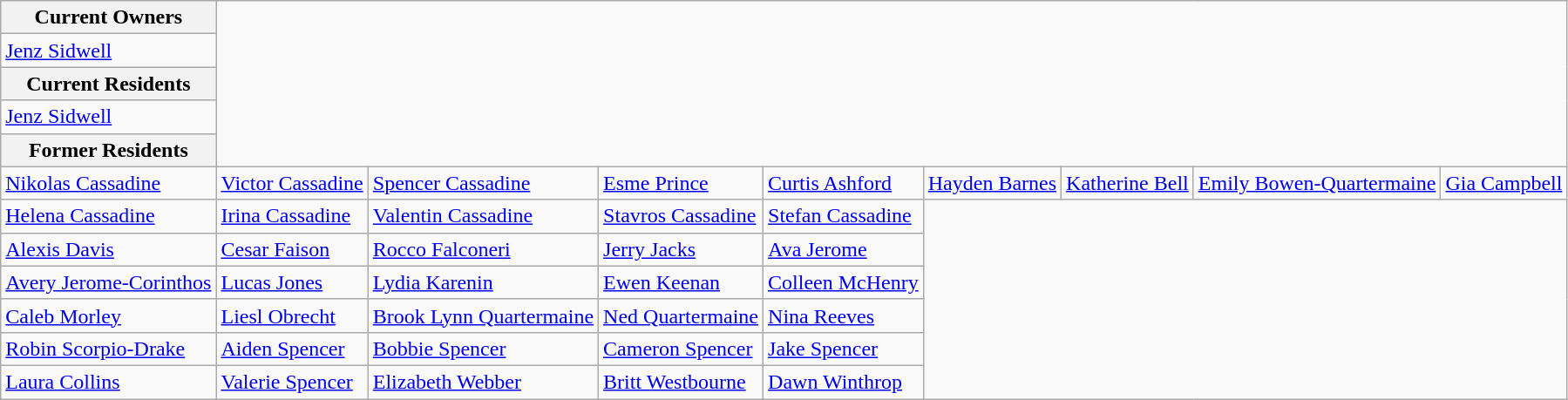<table class="wikitable">
<tr>
<th>Current Owners</th>
</tr>
<tr>
<td><a href='#'>Jenz Sidwell</a></td>
</tr>
<tr>
<th>Current Residents</th>
</tr>
<tr>
<td><a href='#'>Jenz Sidwell</a></td>
</tr>
<tr>
<th>Former Residents</th>
</tr>
<tr>
<td><a href='#'>Nikolas Cassadine</a></td>
<td><a href='#'>Victor Cassadine</a></td>
<td><a href='#'>Spencer Cassadine</a></td>
<td><a href='#'>Esme Prince</a></td>
<td><a href='#'>Curtis Ashford</a></td>
<td><a href='#'>Hayden Barnes</a></td>
<td><a href='#'>Katherine Bell</a></td>
<td><a href='#'>Emily Bowen-Quartermaine</a></td>
<td><a href='#'>Gia Campbell</a></td>
</tr>
<tr>
<td><a href='#'>Helena Cassadine</a></td>
<td><a href='#'>Irina Cassadine</a></td>
<td><a href='#'>Valentin Cassadine</a></td>
<td><a href='#'>Stavros Cassadine</a></td>
<td><a href='#'>Stefan Cassadine</a></td>
</tr>
<tr>
<td><a href='#'>Alexis Davis</a></td>
<td><a href='#'>Cesar Faison</a></td>
<td><a href='#'>Rocco Falconeri</a></td>
<td><a href='#'>Jerry Jacks</a></td>
<td><a href='#'>Ava Jerome</a></td>
</tr>
<tr>
<td><a href='#'>Avery Jerome-Corinthos</a></td>
<td><a href='#'>Lucas Jones</a></td>
<td><a href='#'>Lydia Karenin</a></td>
<td><a href='#'>Ewen Keenan</a></td>
<td><a href='#'>Colleen McHenry</a></td>
</tr>
<tr>
<td><a href='#'>Caleb Morley</a></td>
<td><a href='#'>Liesl Obrecht</a></td>
<td><a href='#'>Brook Lynn Quartermaine</a></td>
<td><a href='#'>Ned Quartermaine</a></td>
<td><a href='#'>Nina Reeves</a></td>
</tr>
<tr>
<td><a href='#'>Robin Scorpio-Drake</a></td>
<td><a href='#'>Aiden Spencer</a></td>
<td><a href='#'>Bobbie Spencer</a></td>
<td><a href='#'>Cameron Spencer</a></td>
<td><a href='#'>Jake Spencer</a></td>
</tr>
<tr>
<td><a href='#'>Laura Collins</a></td>
<td><a href='#'>Valerie Spencer</a></td>
<td><a href='#'>Elizabeth Webber</a></td>
<td><a href='#'>Britt Westbourne</a></td>
<td><a href='#'>Dawn Winthrop</a></td>
</tr>
</table>
